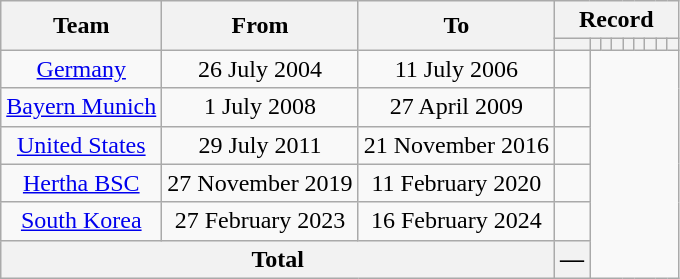<table class="wikitable" style="text-align: center">
<tr>
<th rowspan="2">Team</th>
<th rowspan="2">From</th>
<th rowspan="2">To</th>
<th colspan="9">Record</th>
</tr>
<tr>
<th></th>
<th></th>
<th></th>
<th></th>
<th></th>
<th></th>
<th></th>
<th></th>
<th></th>
</tr>
<tr>
<td><a href='#'>Germany</a></td>
<td>26 July 2004</td>
<td>11 July 2006<br></td>
<td></td>
</tr>
<tr>
<td><a href='#'>Bayern Munich</a></td>
<td>1 July 2008</td>
<td>27 April 2009<br></td>
<td></td>
</tr>
<tr>
<td><a href='#'>United States</a></td>
<td>29 July 2011</td>
<td>21 November 2016<br></td>
<td></td>
</tr>
<tr>
<td><a href='#'>Hertha BSC</a></td>
<td>27 November 2019</td>
<td>11 February 2020<br></td>
<td></td>
</tr>
<tr>
<td><a href='#'>South Korea</a></td>
<td>27 February 2023</td>
<td>16 February 2024<br></td>
<td></td>
</tr>
<tr>
<th colspan="3">Total<br></th>
<th>—</th>
</tr>
</table>
